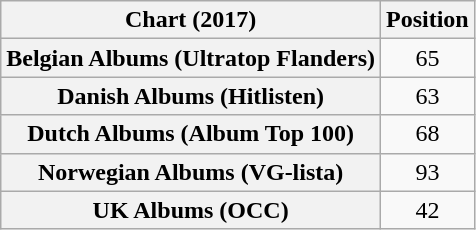<table class="wikitable plainrowheaders sortable" style="text-align:center">
<tr>
<th scope="col">Chart (2017)</th>
<th scope="col">Position</th>
</tr>
<tr>
<th scope="row">Belgian Albums (Ultratop Flanders)</th>
<td>65</td>
</tr>
<tr>
<th scope="row">Danish Albums (Hitlisten)</th>
<td>63</td>
</tr>
<tr>
<th scope="row">Dutch Albums (Album Top 100)</th>
<td>68</td>
</tr>
<tr>
<th scope="row">Norwegian Albums (VG-lista)</th>
<td>93</td>
</tr>
<tr>
<th scope="row">UK Albums (OCC)</th>
<td>42</td>
</tr>
</table>
